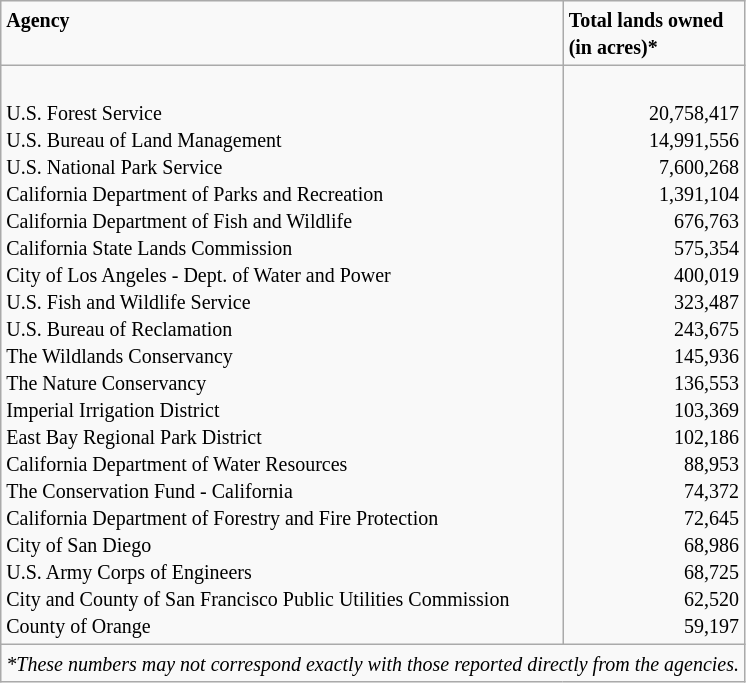<table class="wikitable">
<tr valign="top">
<td><strong><small>Agency</small></strong></td>
<td><strong><small>Total lands owned<br>(in acres)*</small></strong></td>
</tr>
<tr valign="top">
<td><br><small>U.S. Forest Service<br>
U.S. Bureau of Land Management<br>
U.S. National Park Service<br>
California Department of Parks and Recreation<br>
California Department of Fish and Wildlife<br>
California State Lands Commission<br>
City of Los Angeles - Dept. of Water and Power<br>
U.S. Fish and Wildlife Service<br>
U.S. Bureau of Reclamation<br>
The Wildlands Conservancy<br>
The Nature Conservancy<br>
Imperial Irrigation District<br>
East Bay Regional Park District<br>
California Department of Water Resources<br>
The Conservation Fund - California<br>
California Department of Forestry and Fire Protection<br>
City of San Diego<br>
U.S. Army Corps of Engineers<br>
City and County of San Francisco Public Utilities Commission<br>
County of Orange<br></small></td>
<td align="right"><br><small>20,758,417<br>
14,991,556<br>
7,600,268<br>
1,391,104<br>
676,763<br>
575,354<br>
400,019<br>
323,487<br>
243,675<br>
145,936<br>
136,553<br>
103,369<br>
102,186<br>
88,953<br>
74,372<br>
72,645<br>
68,986<br>
68,725<br>
62,520<br>
59,197<br></small></td>
</tr>
<tr>
<td colspan=2><small><em>*These numbers may not correspond exactly with those reported directly from the agencies.</em></small></td>
</tr>
</table>
